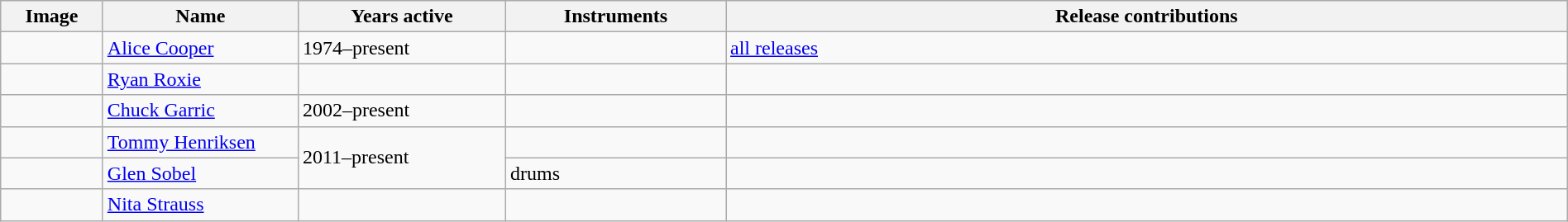<table class="wikitable" width="100%" border="1">
<tr>
<th width="75">Image</th>
<th width="150">Name</th>
<th width="160">Years active</th>
<th width="170">Instruments</th>
<th>Release contributions</th>
</tr>
<tr>
<td></td>
<td><a href='#'>Alice Cooper</a> </td>
<td>1974–present</td>
<td></td>
<td><a href='#'>all releases</a></td>
</tr>
<tr>
<td></td>
<td><a href='#'>Ryan Roxie</a> </td>
<td></td>
<td></td>
<td></td>
</tr>
<tr>
<td></td>
<td><a href='#'>Chuck Garric</a></td>
<td>2002–present</td>
<td></td>
<td></td>
</tr>
<tr>
<td></td>
<td><a href='#'>Tommy Henriksen</a></td>
<td rowspan="2">2011–present</td>
<td></td>
<td></td>
</tr>
<tr>
<td></td>
<td><a href='#'>Glen Sobel</a></td>
<td>drums</td>
<td></td>
</tr>
<tr>
<td></td>
<td><a href='#'>Nita Strauss</a></td>
<td></td>
<td></td>
<td></td>
</tr>
</table>
